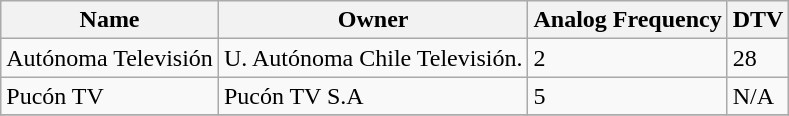<table class="wikitable">
<tr>
<th>Name</th>
<th>Owner</th>
<th>Analog Frequency</th>
<th>DTV</th>
</tr>
<tr>
<td>Autónoma Televisión</td>
<td>U. Autónoma Chile Televisión.</td>
<td>2</td>
<td>28</td>
</tr>
<tr>
<td>Pucón TV</td>
<td>Pucón TV S.A</td>
<td>5</td>
<td>N/A</td>
</tr>
<tr>
</tr>
</table>
